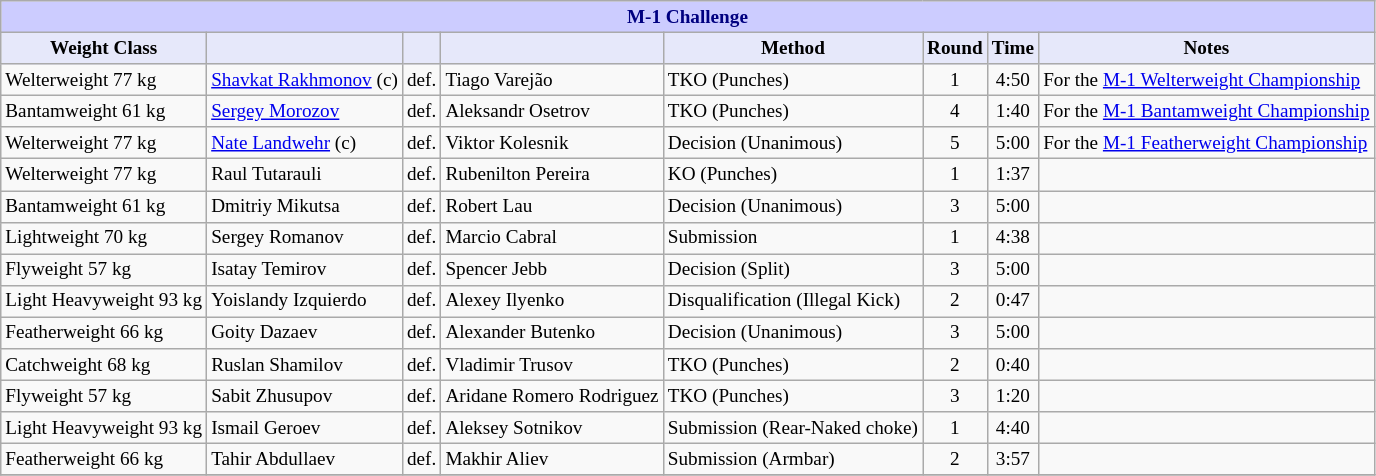<table class="wikitable" style="font-size: 80%;">
<tr>
<th colspan="8" style="background-color: #ccf; color: #000080; text-align: center;"><strong>M-1 Challenge</strong></th>
</tr>
<tr>
<th colspan="1" style="background-color: #E6E8FA; color: #000000; text-align: center;">Weight Class</th>
<th colspan="1" style="background-color: #E6E8FA; color: #000000; text-align: center;"></th>
<th colspan="1" style="background-color: #E6E8FA; color: #000000; text-align: center;"></th>
<th colspan="1" style="background-color: #E6E8FA; color: #000000; text-align: center;"></th>
<th colspan="1" style="background-color: #E6E8FA; color: #000000; text-align: center;">Method</th>
<th colspan="1" style="background-color: #E6E8FA; color: #000000; text-align: center;">Round</th>
<th colspan="1" style="background-color: #E6E8FA; color: #000000; text-align: center;">Time</th>
<th colspan="1" style="background-color: #E6E8FA; color: #000000; text-align: center;">Notes</th>
</tr>
<tr>
<td>Welterweight 77 kg</td>
<td> <a href='#'>Shavkat Rakhmonov</a> (c)</td>
<td>def.</td>
<td> Tiago Varejão</td>
<td>TKO (Punches)</td>
<td align=center>1</td>
<td align=center>4:50</td>
<td>For the <a href='#'>M-1 Welterweight Championship</a></td>
</tr>
<tr>
<td>Bantamweight 61 kg</td>
<td> <a href='#'>Sergey Morozov</a></td>
<td>def.</td>
<td>  Aleksandr Osetrov</td>
<td>TKO (Punches)</td>
<td align=center>4</td>
<td align=center>1:40</td>
<td>For the <a href='#'>M-1 Bantamweight Championship</a></td>
</tr>
<tr>
<td>Welterweight 77 kg</td>
<td> <a href='#'>Nate Landwehr</a> (c)</td>
<td>def.</td>
<td> Viktor Kolesnik</td>
<td>Decision (Unanimous)</td>
<td align=center>5</td>
<td align=center>5:00</td>
<td>For the <a href='#'>M-1 Featherweight Championship</a></td>
</tr>
<tr>
<td>Welterweight 77 kg</td>
<td> Raul Tutarauli</td>
<td>def.</td>
<td> Rubenilton Pereira</td>
<td>KO (Punches)</td>
<td align=center>1</td>
<td align=center>1:37</td>
<td></td>
</tr>
<tr>
<td>Bantamweight 61 kg</td>
<td> Dmitriy Mikutsa</td>
<td>def.</td>
<td> Robert Lau</td>
<td>Decision (Unanimous)</td>
<td align=center>3</td>
<td align=center>5:00</td>
<td></td>
</tr>
<tr>
<td>Lightweight 70 kg</td>
<td> Sergey Romanov</td>
<td>def.</td>
<td> Marcio Cabral</td>
<td>Submission</td>
<td align=center>1</td>
<td align=center>4:38</td>
<td></td>
</tr>
<tr>
<td>Flyweight 57 kg</td>
<td> Isatay Temirov</td>
<td>def.</td>
<td> Spencer Jebb</td>
<td>Decision (Split)</td>
<td align=center>3</td>
<td align=center>5:00</td>
<td></td>
</tr>
<tr>
<td>Light Heavyweight 93 kg</td>
<td> Yoislandy Izquierdo</td>
<td>def.</td>
<td> Alexey Ilyenko</td>
<td>Disqualification (Illegal Kick)</td>
<td align=center>2</td>
<td align=center>0:47</td>
<td></td>
</tr>
<tr>
<td>Featherweight 66 kg</td>
<td> Goity Dazaev</td>
<td>def.</td>
<td> Alexander Butenko</td>
<td>Decision (Unanimous)</td>
<td align=center>3</td>
<td align=center>5:00</td>
<td></td>
</tr>
<tr>
<td>Catchweight 68 kg</td>
<td> Ruslan Shamilov</td>
<td>def.</td>
<td> Vladimir Trusov</td>
<td>TKO (Punches)</td>
<td align=center>2</td>
<td align=center>0:40</td>
<td></td>
</tr>
<tr>
<td>Flyweight 57 kg</td>
<td> Sabit Zhusupov</td>
<td>def.</td>
<td> Aridane Romero Rodriguez</td>
<td>TKO (Punches)</td>
<td align=center>3</td>
<td align=center>1:20</td>
<td></td>
</tr>
<tr>
<td>Light Heavyweight 93 kg</td>
<td> Ismail Geroev</td>
<td>def.</td>
<td> Aleksey Sotnikov</td>
<td>Submission (Rear-Naked choke)</td>
<td align=center>1</td>
<td align=center>4:40</td>
<td></td>
</tr>
<tr>
<td>Featherweight 66 kg</td>
<td> Tahir Abdullaev</td>
<td>def.</td>
<td> Makhir Aliev</td>
<td>Submission (Armbar)</td>
<td align=center>2</td>
<td align=center>3:57</td>
<td></td>
</tr>
<tr>
</tr>
</table>
